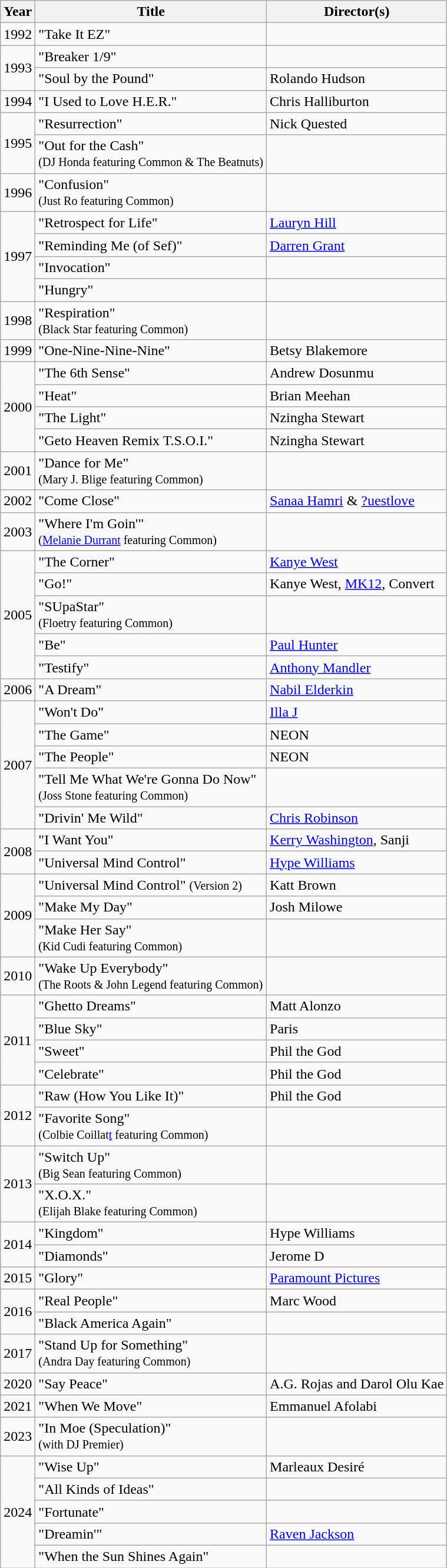<table class="wikitable">
<tr>
<th>Year</th>
<th>Title</th>
<th>Director(s)</th>
</tr>
<tr>
<td>1992</td>
<td>"Take It EZ"</td>
<td></td>
</tr>
<tr>
<td rowspan="2">1993</td>
<td>"Breaker 1/9"</td>
<td></td>
</tr>
<tr>
<td>"Soul by the Pound"</td>
<td>Rolando Hudson</td>
</tr>
<tr>
<td>1994</td>
<td>"I Used to Love H.E.R."</td>
<td>Chris Halliburton</td>
</tr>
<tr>
<td rowspan="2">1995</td>
<td>"Resurrection"</td>
<td>Nick Quested</td>
</tr>
<tr>
<td>"Out for the Cash"<br><small>(DJ Honda featuring Common & The Beatnuts)</small></td>
<td></td>
</tr>
<tr>
<td>1996</td>
<td>"Confusion"<br><small>(Just Ro featuring Common)</small></td>
<td></td>
</tr>
<tr>
<td rowspan="4">1997</td>
<td>"Retrospect for Life"</td>
<td><a href='#'>Lauryn Hill</a></td>
</tr>
<tr>
<td>"Reminding Me (of Sef)"</td>
<td><a href='#'>Darren Grant</a></td>
</tr>
<tr>
<td>"Invocation"</td>
<td></td>
</tr>
<tr>
<td>"Hungry"</td>
<td></td>
</tr>
<tr>
<td>1998</td>
<td>"Respiration"<br><small>(Black Star featuring Common)</small></td>
<td></td>
</tr>
<tr>
<td>1999</td>
<td>"One-Nine-Nine-Nine"</td>
<td>Betsy Blakemore</td>
</tr>
<tr>
<td rowspan="4">2000</td>
<td>"The 6th Sense"</td>
<td>Andrew Dosunmu</td>
</tr>
<tr>
<td>"Heat"</td>
<td>Brian Meehan</td>
</tr>
<tr>
<td>"The Light"</td>
<td>Nzingha Stewart</td>
</tr>
<tr>
<td>"Geto Heaven Remix T.S.O.I."</td>
<td>Nzingha Stewart</td>
</tr>
<tr>
<td>2001</td>
<td>"Dance for Me"<br><small>(Mary J. Blige featuring Common)</small></td>
<td></td>
</tr>
<tr>
<td>2002</td>
<td>"Come Close"</td>
<td><a href='#'>Sanaa Hamri</a> & <a href='#'>?uestlove</a></td>
</tr>
<tr>
<td>2003</td>
<td>"Where I'm Goin'"<br><small>(<a href='#'>Melanie Durrant</a> featuring Common)</small></td>
<td></td>
</tr>
<tr>
<td rowspan="5">2005</td>
<td>"The Corner"</td>
<td><a href='#'>Kanye West</a></td>
</tr>
<tr>
<td>"Go!"</td>
<td>Kanye West, <a href='#'>MK12</a>, Convert</td>
</tr>
<tr>
<td>"SUpaStar"<br><small>(Floetry featuring Common)</small></td>
<td></td>
</tr>
<tr>
<td>"Be"</td>
<td><a href='#'>Paul Hunter</a></td>
</tr>
<tr>
<td>"Testify"</td>
<td><a href='#'>Anthony Mandler</a></td>
</tr>
<tr>
<td>2006</td>
<td>"A Dream"</td>
<td><a href='#'>Nabil Elderkin</a></td>
</tr>
<tr>
<td rowspan="5">2007</td>
<td>"Won't Do"</td>
<td><a href='#'>Illa J</a></td>
</tr>
<tr>
<td>"The Game"</td>
<td>NEON</td>
</tr>
<tr>
<td>"The People"</td>
<td>NEON</td>
</tr>
<tr>
<td>"Tell Me What We're Gonna Do Now"<br><small>(Joss Stone featuring Common)</small></td>
<td></td>
</tr>
<tr>
<td>"Drivin' Me Wild"</td>
<td><a href='#'>Chris Robinson</a></td>
</tr>
<tr>
<td rowspan="2">2008</td>
<td>"I Want You"</td>
<td><a href='#'>Kerry Washington</a>, Sanji</td>
</tr>
<tr>
<td>"Universal Mind Control"</td>
<td><a href='#'>Hype Williams</a></td>
</tr>
<tr>
<td rowspan="3">2009</td>
<td>"Universal Mind Control" <small>(Version 2)</small></td>
<td>Katt Brown</td>
</tr>
<tr>
<td>"Make My Day"</td>
<td>Josh Milowe</td>
</tr>
<tr>
<td>"Make Her Say"<br><small>(Kid Cudi featuring Common)</small></td>
<td></td>
</tr>
<tr>
<td>2010</td>
<td>"Wake Up Everybody"<br><small>(The Roots & John Legend featuring Common)</small></td>
<td></td>
</tr>
<tr>
<td rowspan="4">2011</td>
<td>"Ghetto Dreams"</td>
<td>Matt Alonzo</td>
</tr>
<tr>
<td>"Blue Sky"</td>
<td>Paris</td>
</tr>
<tr>
<td>"Sweet"</td>
<td>Phil the God</td>
</tr>
<tr>
<td>"Celebrate"</td>
<td>Phil the God</td>
</tr>
<tr>
<td rowspan="2">2012</td>
<td>"Raw (How You Like It)"</td>
<td>Phil the God</td>
</tr>
<tr>
<td>"Favorite Song"<br><small>(Colbie Coillat<a href='#'>t</a> featuring Common)</small></td>
<td></td>
</tr>
<tr>
<td rowspan="2">2013</td>
<td>"Switch Up"<br><small>(Big Sean featuring Common)</small></td>
<td></td>
</tr>
<tr>
<td>"X.O.X."<br><small>(Elijah Blake featuring Common)</small></td>
<td></td>
</tr>
<tr>
<td rowspan="2">2014</td>
<td>"Kingdom"</td>
<td>Hype Williams</td>
</tr>
<tr>
<td>"Diamonds"</td>
<td>Jerome D</td>
</tr>
<tr>
<td>2015</td>
<td>"Glory"</td>
<td><a href='#'>Paramount Pictures</a></td>
</tr>
<tr>
<td rowspan="2">2016</td>
<td>"Real People"</td>
<td>Marc Wood</td>
</tr>
<tr>
<td>"Black America Again"</td>
<td></td>
</tr>
<tr>
<td>2017</td>
<td>"Stand Up for Something"<br><small>(Andra Day featuring Common)</small></td>
<td></td>
</tr>
<tr>
<td>2020</td>
<td>"Say Peace"</td>
<td>A.G. Rojas and Darol Olu Kae</td>
</tr>
<tr>
<td>2021</td>
<td>"When We Move"</td>
<td>Emmanuel Afolabi</td>
</tr>
<tr>
<td>2023</td>
<td>"In Moe (Speculation)"<br><small>(with DJ Premier)</small></td>
<td></td>
</tr>
<tr>
<td rowspan="5">2024</td>
<td>"Wise Up"</td>
<td>Marleaux Desiré</td>
</tr>
<tr>
<td>"All Kinds of Ideas"</td>
<td></td>
</tr>
<tr>
<td>"Fortunate"</td>
<td></td>
</tr>
<tr>
<td>"Dreamin'"</td>
<td><a href='#'>Raven Jackson</a></td>
</tr>
<tr>
<td>"When the Sun Shines Again"</td>
<td></td>
</tr>
</table>
